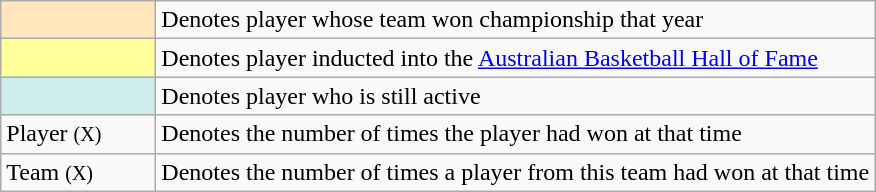<table class="wikitable">
<tr>
<td style="background-color:#FFE6BD; border:1px solid #aaaaaa; width:6em"></td>
<td>Denotes player whose team won championship that year</td>
</tr>
<tr>
<td style="background-color:#FFFF99; border:1px solid #aaaaaa; width:6em"></td>
<td>Denotes player inducted into the <a href='#'>Australian Basketball Hall of Fame</a></td>
</tr>
<tr>
<td style="background-color:#CFECEC; border:1px solid #aaaaaa; width:6em"></td>
<td>Denotes player who is still active</td>
</tr>
<tr>
<td>Player <small>(X)</small></td>
<td>Denotes the number of times the player had won at that time</td>
</tr>
<tr>
<td>Team <small>(X)</small></td>
<td>Denotes the number of times a player from this team had won at that time</td>
</tr>
</table>
